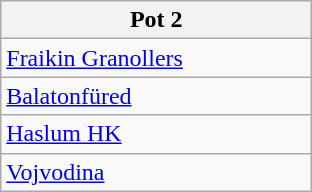<table class="wikitable" style="float:left; margin-right:1em;">
<tr>
<th width=200>Pot 2</th>
</tr>
<tr>
<td> <a href='#'>Fraikin Granollers</a></td>
</tr>
<tr>
<td> <a href='#'>Balatonfüred</a></td>
</tr>
<tr>
<td> <a href='#'>Haslum HK</a></td>
</tr>
<tr>
<td> <a href='#'>Vojvodina</a></td>
</tr>
</table>
